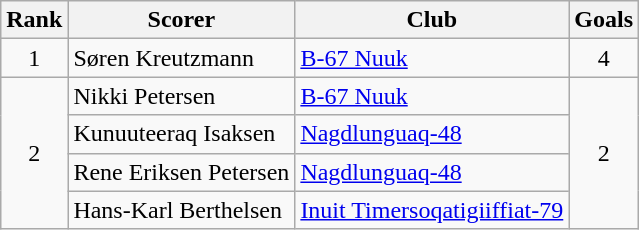<table class="wikitable" style="text-align:center">
<tr>
<th>Rank</th>
<th>Scorer</th>
<th>Club</th>
<th>Goals</th>
</tr>
<tr>
<td>1</td>
<td align="left"> Søren Kreutzmann</td>
<td align="left"><a href='#'>B-67 Nuuk</a></td>
<td>4</td>
</tr>
<tr>
<td rowspan="4">2</td>
<td align="left"> Nikki Petersen</td>
<td align="left"><a href='#'>B-67 Nuuk</a></td>
<td rowspan="4">2</td>
</tr>
<tr>
<td align="left"> Kunuuteeraq Isaksen</td>
<td align="left"><a href='#'>Nagdlunguaq-48</a></td>
</tr>
<tr>
<td align="left"> Rene Eriksen Petersen</td>
<td align="left"><a href='#'>Nagdlunguaq-48</a></td>
</tr>
<tr>
<td align="left"> Hans-Karl Berthelsen</td>
<td align="left"><a href='#'>Inuit Timersoqatigiiffiat-79</a></td>
</tr>
</table>
